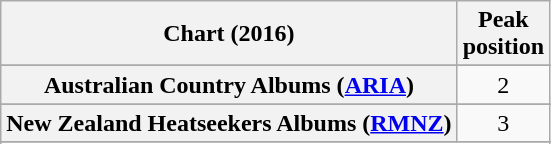<table class="wikitable sortable plainrowheaders" style="text-align:center">
<tr>
<th scope="col">Chart (2016)</th>
<th scope="col">Peak<br> position</th>
</tr>
<tr>
</tr>
<tr>
<th scope="row">Australian Country Albums (<a href='#'>ARIA</a>)</th>
<td>2</td>
</tr>
<tr>
</tr>
<tr>
<th scope="row">New Zealand Heatseekers Albums (<a href='#'>RMNZ</a>)</th>
<td>3</td>
</tr>
<tr>
</tr>
<tr>
</tr>
</table>
